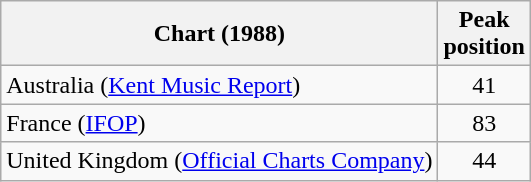<table class="wikitable sortable plainrowheaders">
<tr>
<th>Chart (1988)</th>
<th>Peak<br>position</th>
</tr>
<tr>
<td>Australia (<a href='#'>Kent Music Report</a>)</td>
<td align="center">41</td>
</tr>
<tr>
<td>France (<a href='#'>IFOP</a>)</td>
<td align="center">83</td>
</tr>
<tr>
<td>United Kingdom (<a href='#'>Official Charts Company</a>)</td>
<td align="center">44</td>
</tr>
</table>
